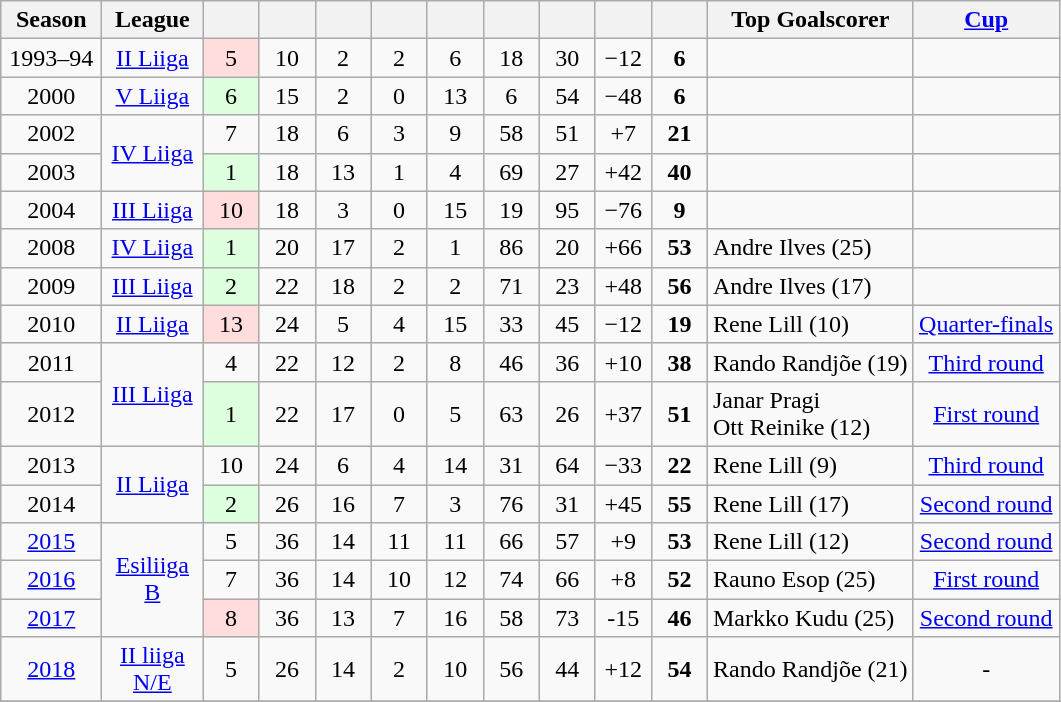<table class="wikitable collapsible">
<tr>
<th width=60px>Season</th>
<th width=60px>League</th>
<th width=30px></th>
<th width=30px></th>
<th width=30px></th>
<th width=30px></th>
<th width=30px></th>
<th width=30px></th>
<th width=30px></th>
<th width=30px></th>
<th width=30px></th>
<th>Top Goalscorer</th>
<th width=90px><a href='#'>Cup</a></th>
</tr>
<tr align=center>
<td>1993–94</td>
<td><a href='#'>II Liiga</a></td>
<td bgcolor="#FFDDDD">5</td>
<td>10</td>
<td>2</td>
<td>2</td>
<td>6</td>
<td>18</td>
<td>30</td>
<td>−12</td>
<td><strong>6</strong></td>
<td></td>
<td></td>
</tr>
<tr align=center>
<td>2000</td>
<td><a href='#'>V Liiga</a></td>
<td bgcolor="#DDFFDD">6</td>
<td>15</td>
<td>2</td>
<td>0</td>
<td>13</td>
<td>6</td>
<td>54</td>
<td>−48</td>
<td><strong>6</strong></td>
<td></td>
<td></td>
</tr>
<tr align=center>
<td>2002</td>
<td rowspan=2><a href='#'>IV Liiga</a></td>
<td>7</td>
<td>18</td>
<td>6</td>
<td>3</td>
<td>9</td>
<td>58</td>
<td>51</td>
<td>+7</td>
<td><strong>21</strong></td>
<td></td>
<td></td>
</tr>
<tr align=center>
<td>2003</td>
<td bgcolor="#DDFFDD">1</td>
<td>18</td>
<td>13</td>
<td>1</td>
<td>4</td>
<td>69</td>
<td>27</td>
<td>+42</td>
<td><strong>40</strong></td>
<td></td>
<td></td>
</tr>
<tr align=center>
<td>2004</td>
<td><a href='#'>III Liiga</a></td>
<td bgcolor="#FFDDDD">10</td>
<td>18</td>
<td>3</td>
<td>0</td>
<td>15</td>
<td>19</td>
<td>95</td>
<td>−76</td>
<td><strong>9</strong></td>
<td></td>
<td></td>
</tr>
<tr align=center>
<td>2008</td>
<td><a href='#'>IV Liiga</a></td>
<td bgcolor="#DDFFDD">1</td>
<td>20</td>
<td>17</td>
<td>2</td>
<td>1</td>
<td>86</td>
<td>20</td>
<td>+66</td>
<td><strong>53</strong></td>
<td style=text-align:left> Andre Ilves (25)</td>
<td></td>
</tr>
<tr align=center>
<td>2009</td>
<td><a href='#'>III Liiga</a></td>
<td bgcolor="#DDFFDD">2</td>
<td>22</td>
<td>18</td>
<td>2</td>
<td>2</td>
<td>71</td>
<td>23</td>
<td>+48</td>
<td><strong>56</strong></td>
<td style=text-align:left> Andre Ilves (17)</td>
<td></td>
</tr>
<tr align=center>
<td>2010</td>
<td><a href='#'>II Liiga</a></td>
<td bgcolor="#FFDDDD">13</td>
<td>24</td>
<td>5</td>
<td>4</td>
<td>15</td>
<td>33</td>
<td>45</td>
<td>−12</td>
<td><strong>19</strong></td>
<td style=text-align:left> Rene Lill (10)</td>
<td><a href='#'>Quarter-finals</a></td>
</tr>
<tr align=center>
<td>2011</td>
<td rowspan=2><a href='#'>III Liiga</a></td>
<td>4</td>
<td>22</td>
<td>12</td>
<td>2</td>
<td>8</td>
<td>46</td>
<td>36</td>
<td>+10</td>
<td><strong>38</strong></td>
<td style=text-align:left> Rando Randjõe (19)</td>
<td><a href='#'>Third round</a></td>
</tr>
<tr align=center>
<td>2012</td>
<td bgcolor="#DDFFDD">1</td>
<td>22</td>
<td>17</td>
<td>0</td>
<td>5</td>
<td>63</td>
<td>26</td>
<td>+37</td>
<td><strong>51</strong></td>
<td style=text-align:left> Janar Pragi<br> Ott Reinike (12)</td>
<td><a href='#'>First round</a></td>
</tr>
<tr align=center>
<td>2013</td>
<td rowspan=2><a href='#'>II Liiga</a></td>
<td>10</td>
<td>24</td>
<td>6</td>
<td>4</td>
<td>14</td>
<td>31</td>
<td>64</td>
<td>−33</td>
<td><strong>22</strong></td>
<td style=text-align:left> Rene Lill (9)</td>
<td><a href='#'>Third round</a></td>
</tr>
<tr align=center>
<td>2014</td>
<td bgcolor="#DDFFDD">2</td>
<td>26</td>
<td>16</td>
<td>7</td>
<td>3</td>
<td>76</td>
<td>31</td>
<td>+45</td>
<td><strong>55</strong></td>
<td style=text-align:left> Rene Lill (17)</td>
<td><a href='#'>Second round</a></td>
</tr>
<tr align=center>
<td><a href='#'>2015</a></td>
<td rowspan=3><a href='#'>Esiliiga B</a></td>
<td>5</td>
<td>36</td>
<td>14</td>
<td>11</td>
<td>11</td>
<td>66</td>
<td>57</td>
<td>+9</td>
<td><strong>53</strong></td>
<td style=text-align:left> Rene Lill (12)</td>
<td><a href='#'>Second round</a></td>
</tr>
<tr align=center>
<td><a href='#'>2016</a></td>
<td>7</td>
<td>36</td>
<td>14</td>
<td>10</td>
<td>12</td>
<td>74</td>
<td>66</td>
<td>+8</td>
<td><strong>52</strong></td>
<td style=text-align:left> Rauno Esop (25)</td>
<td><a href='#'>First round</a></td>
</tr>
<tr align=center>
<td><a href='#'>2017</a></td>
<td bgcolor="#FFDDDD">8</td>
<td>36</td>
<td>13</td>
<td>7</td>
<td>16</td>
<td>58</td>
<td>73</td>
<td>-15</td>
<td><strong>46</strong></td>
<td style=text-align:left> Markko Kudu (25)</td>
<td><a href='#'>Second round</a></td>
</tr>
<tr align=center>
<td><a href='#'>2018</a></td>
<td><a href='#'>II liiga N/E</a></td>
<td>5</td>
<td>26</td>
<td>14</td>
<td>2</td>
<td>10</td>
<td>56</td>
<td>44</td>
<td>+12</td>
<td><strong>54</strong></td>
<td style=text-align:left> Rando Randjõe (21)</td>
<td>-</td>
</tr>
<tr>
</tr>
</table>
